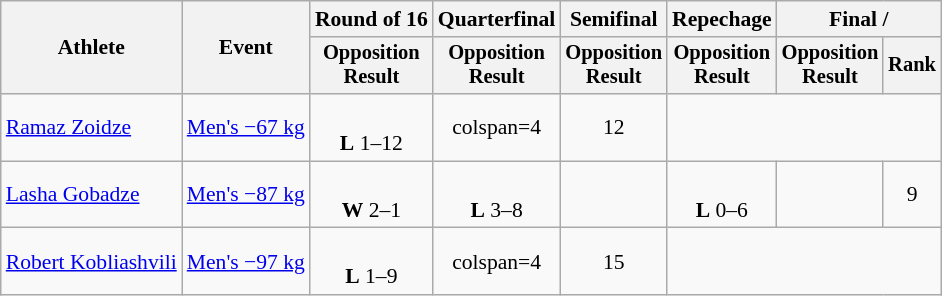<table class="wikitable" style="font-size:90%">
<tr>
<th rowspan=2>Athlete</th>
<th rowspan=2>Event</th>
<th>Round of 16</th>
<th>Quarterfinal</th>
<th>Semifinal</th>
<th>Repechage</th>
<th colspan=2>Final / </th>
</tr>
<tr style="font-size: 95%">
<th>Opposition<br>Result</th>
<th>Opposition<br>Result</th>
<th>Opposition<br>Result</th>
<th>Opposition<br>Result</th>
<th>Opposition<br>Result</th>
<th>Rank</th>
</tr>
<tr align=center>
<td align=left><a href='#'>Ramaz Zoidze</a></td>
<td align=left><a href='#'>Men's −67 kg</a></td>
<td><br><strong>L</strong> 1–12 <sup></sup></td>
<td>colspan=4</td>
<td>12</td>
</tr>
<tr align=center>
<td align=left><a href='#'>Lasha Gobadze</a></td>
<td align=left><a href='#'>Men's −87 kg</a></td>
<td><br><strong>W</strong> 2–1 <sup></sup></td>
<td><br><strong>L</strong> 3–8 <sup></sup></td>
<td></td>
<td><br><strong>L</strong> 0–6 <sup></sup></td>
<td></td>
<td>9</td>
</tr>
<tr align=center>
<td align=left><a href='#'>Robert Kobliashvili</a></td>
<td align=left><a href='#'>Men's −97 kg</a></td>
<td><br><strong>L</strong> 1–9 <sup></sup></td>
<td>colspan=4</td>
<td>15</td>
</tr>
</table>
